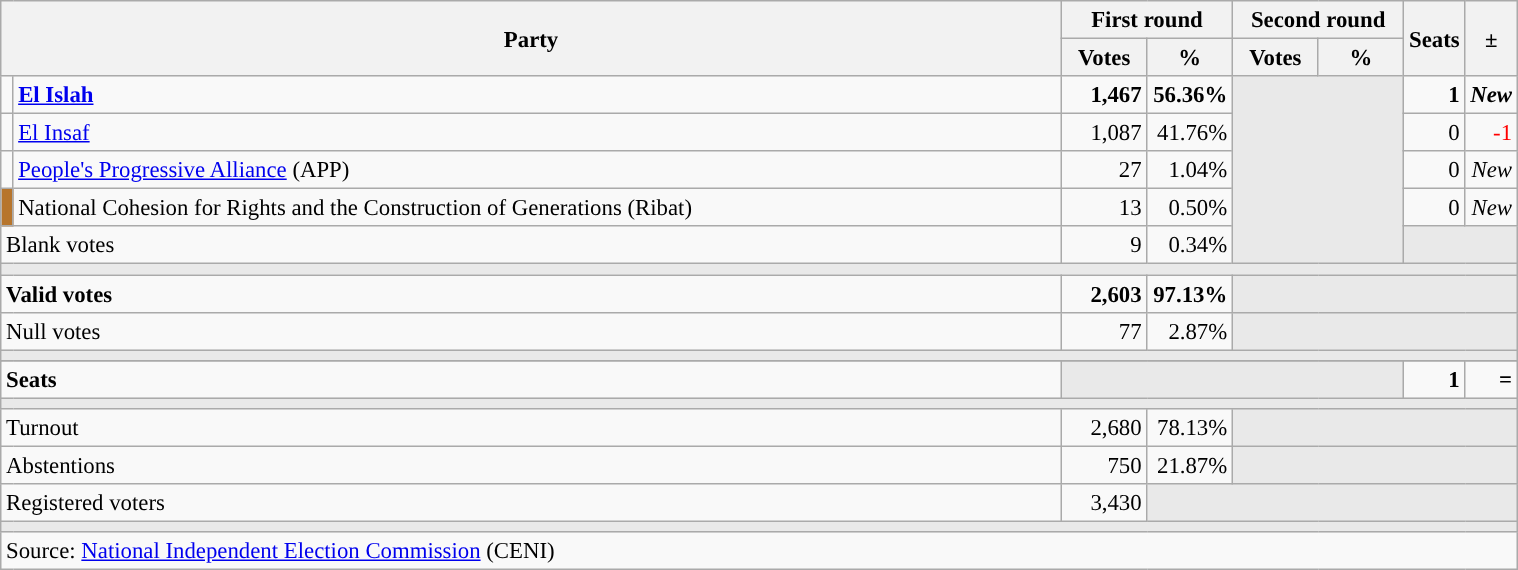<table class="wikitable" style="text-align:right;font-size:95%;">
<tr>
<th rowspan="2" colspan="2" width="700">Party</th>
<th colspan="2">First round</th>
<th colspan="2">Second round</th>
<th rowspan="2" width="25">Seats</th>
<th rowspan="2" width="20">±</th>
</tr>
<tr>
<th width="50">Votes</th>
<th width="50">%</th>
<th width="50">Votes</th>
<th width="50">%</th>
</tr>
<tr>
<td width="1" style="color:inherit;background:"></td>
<td style="text-align:left;"><strong><a href='#'>El Islah</a></strong></td>
<td><strong>1,467</strong></td>
<td><strong>56.36%</strong></td>
<td colspan="2" rowspan="5" style="background:#E9E9E9;"></td>
<td><strong>1</strong></td>
<td><strong><em>New</em></strong></td>
</tr>
<tr>
<td width="1" style="color:inherit;background:"></td>
<td style="text-align:left;"><a href='#'>El Insaf</a></td>
<td>1,087</td>
<td>41.76%</td>
<td>0</td>
<td style="color:red;">-1</td>
</tr>
<tr>
<td width="1" style="color:inherit;background:"></td>
<td style="text-align:left;"><a href='#'>People's Progressive Alliance</a> (APP)</td>
<td>27</td>
<td>1.04%</td>
<td>0</td>
<td><em>New</em></td>
</tr>
<tr>
<td width="1" style="color:inherit;background:#B7752C;"></td>
<td style="text-align:left;">National Cohesion for Rights and the Construction of Generations (Ribat)</td>
<td>13</td>
<td>0.50%</td>
<td>0</td>
<td><em>New</em></td>
</tr>
<tr>
<td colspan="2" style="text-align:left;">Blank votes</td>
<td>9</td>
<td>0.34%</td>
<td colspan="4" style="background:#E9E9E9;"></td>
</tr>
<tr>
<td colspan="8" style="background:#E9E9E9;"></td>
</tr>
<tr style="font-weight:bold;">
<td colspan="2" style="text-align:left;">Valid votes</td>
<td>2,603</td>
<td>97.13%</td>
<td colspan="4" style="background:#E9E9E9;"></td>
</tr>
<tr>
<td colspan="2" style="text-align:left;">Null votes</td>
<td>77</td>
<td>2.87%</td>
<td colspan="4" style="background:#E9E9E9;"></td>
</tr>
<tr>
<td colspan="8" style="background:#E9E9E9;"></td>
</tr>
<tr>
</tr>
<tr style="font-weight:bold;">
<td colspan="2" style="text-align:left;">Seats</td>
<td colspan="4" style="background:#E9E9E9;"></td>
<td>1</td>
<td>=</td>
</tr>
<tr>
<td colspan="8" style="background:#E9E9E9;"></td>
</tr>
<tr>
<td colspan="2" style="text-align:left;">Turnout</td>
<td>2,680</td>
<td>78.13%</td>
<td colspan="4" style="background:#E9E9E9;"></td>
</tr>
<tr>
<td colspan="2" style="text-align:left;">Abstentions</td>
<td>750</td>
<td>21.87%</td>
<td colspan="4" style="background:#E9E9E9;"></td>
</tr>
<tr>
<td colspan="2" style="text-align:left;">Registered voters</td>
<td>3,430</td>
<td colspan="5" style="background:#E9E9E9;"></td>
</tr>
<tr>
<td colspan="8" style="background:#E9E9E9;"></td>
</tr>
<tr>
<td colspan="8" style="text-align:left;">Source: <a href='#'>National Independent Election Commission</a> (CENI)</td>
</tr>
</table>
